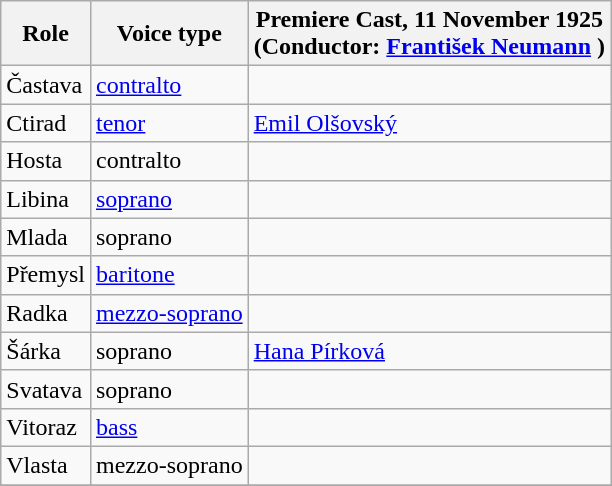<table class="wikitable">
<tr>
<th>Role</th>
<th>Voice type</th>
<th>Premiere Cast, 11 November 1925<br>(Conductor: <a href='#'>František Neumann</a> )</th>
</tr>
<tr>
<td>Častava</td>
<td><a href='#'>contralto</a></td>
<td></td>
</tr>
<tr>
<td>Ctirad</td>
<td><a href='#'>tenor</a></td>
<td><a href='#'>Emil Olšovský</a></td>
</tr>
<tr>
<td>Hosta</td>
<td>contralto</td>
<td></td>
</tr>
<tr>
<td>Libina</td>
<td><a href='#'>soprano</a></td>
<td></td>
</tr>
<tr>
<td>Mlada</td>
<td>soprano</td>
<td></td>
</tr>
<tr>
<td>Přemysl</td>
<td><a href='#'>baritone</a></td>
<td></td>
</tr>
<tr>
<td>Radka</td>
<td><a href='#'>mezzo-soprano</a></td>
<td></td>
</tr>
<tr>
<td>Šárka</td>
<td>soprano</td>
<td><a href='#'>Hana Pírková</a></td>
</tr>
<tr>
<td>Svatava</td>
<td>soprano</td>
<td></td>
</tr>
<tr>
<td>Vitoraz</td>
<td><a href='#'>bass</a></td>
<td></td>
</tr>
<tr>
<td>Vlasta</td>
<td>mezzo-soprano</td>
<td></td>
</tr>
<tr>
</tr>
</table>
